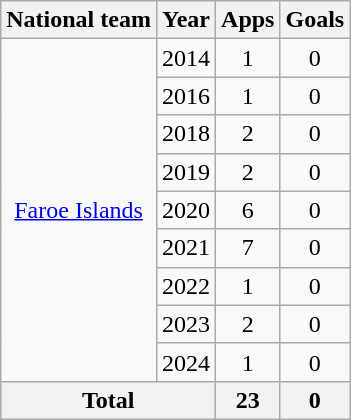<table class="wikitable" style="text-align: center;">
<tr>
<th>National team</th>
<th>Year</th>
<th>Apps</th>
<th>Goals</th>
</tr>
<tr>
<td rowspan="9"><a href='#'>Faroe Islands</a></td>
<td>2014</td>
<td>1</td>
<td>0</td>
</tr>
<tr>
<td>2016</td>
<td>1</td>
<td>0</td>
</tr>
<tr>
<td>2018</td>
<td>2</td>
<td>0</td>
</tr>
<tr>
<td>2019</td>
<td>2</td>
<td>0</td>
</tr>
<tr>
<td>2020</td>
<td>6</td>
<td>0</td>
</tr>
<tr>
<td>2021</td>
<td>7</td>
<td>0</td>
</tr>
<tr>
<td>2022</td>
<td>1</td>
<td>0</td>
</tr>
<tr>
<td>2023</td>
<td>2</td>
<td>0</td>
</tr>
<tr>
<td>2024</td>
<td>1</td>
<td>0</td>
</tr>
<tr>
<th colspan="2">Total</th>
<th>23</th>
<th>0</th>
</tr>
</table>
